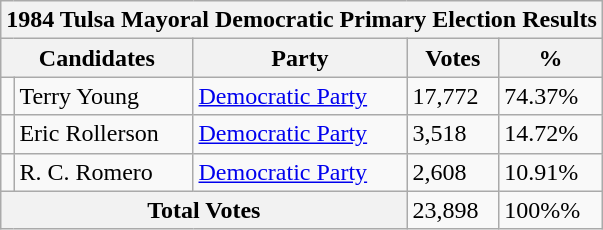<table class="wikitable">
<tr>
<th colspan="5"><strong>1984 Tulsa Mayoral Democratic Primary Election Results</strong></th>
</tr>
<tr>
<th colspan="2">Candidates</th>
<th>Party</th>
<th>Votes</th>
<th>%</th>
</tr>
<tr>
<td></td>
<td>Terry Young</td>
<td><a href='#'>Democratic Party</a></td>
<td>17,772</td>
<td>74.37%</td>
</tr>
<tr>
<td></td>
<td>Eric Rollerson</td>
<td><a href='#'>Democratic Party</a></td>
<td>3,518</td>
<td>14.72%</td>
</tr>
<tr>
<td></td>
<td>R. C. Romero</td>
<td><a href='#'>Democratic Party</a></td>
<td>2,608</td>
<td>10.91%</td>
</tr>
<tr>
<th colspan="3"><strong>Total Votes</strong></th>
<td>23,898</td>
<td>100%%</td>
</tr>
</table>
